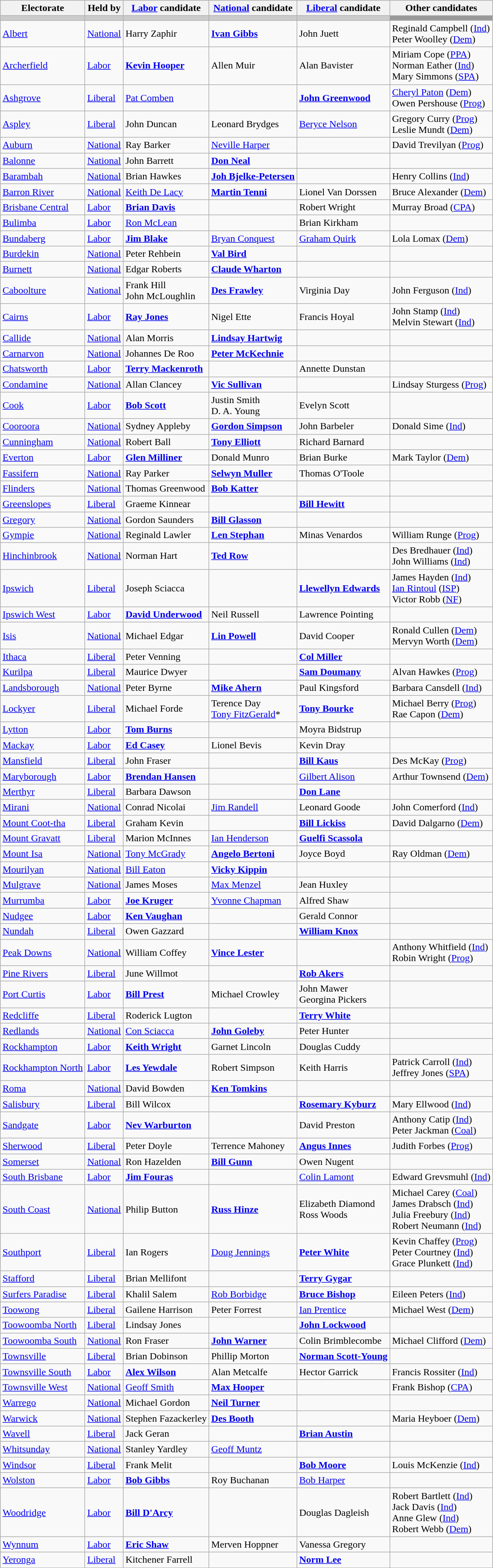<table class="wikitable">
<tr>
<th>Electorate</th>
<th>Held by</th>
<th><a href='#'>Labor</a> candidate</th>
<th><a href='#'>National</a> candidate</th>
<th><a href='#'>Liberal</a> candidate</th>
<th>Other candidates</th>
</tr>
<tr bgcolor="#cccccc">
<td></td>
<td></td>
<td></td>
<td></td>
<td></td>
<td bgcolor="#999999"></td>
</tr>
<tr>
<td><a href='#'>Albert</a></td>
<td><a href='#'>National</a></td>
<td>Harry Zaphir</td>
<td><strong><a href='#'>Ivan Gibbs</a></strong></td>
<td>John Juett</td>
<td>Reginald Campbell (<a href='#'>Ind</a>) <br> Peter Woolley (<a href='#'>Dem</a>)</td>
</tr>
<tr>
<td><a href='#'>Archerfield</a></td>
<td><a href='#'>Labor</a></td>
<td><strong><a href='#'>Kevin Hooper</a></strong></td>
<td>Allen Muir</td>
<td>Alan Bavister</td>
<td>Miriam Cope (<a href='#'>PPA</a>) <br> Norman Eather (<a href='#'>Ind</a>) <br> Mary Simmons (<a href='#'>SPA</a>)</td>
</tr>
<tr>
<td><a href='#'>Ashgrove</a></td>
<td><a href='#'>Liberal</a></td>
<td><a href='#'>Pat Comben</a></td>
<td></td>
<td><strong><a href='#'>John Greenwood</a></strong></td>
<td><a href='#'>Cheryl Paton</a> (<a href='#'>Dem</a>) <br> Owen Pershouse (<a href='#'>Prog</a>)</td>
</tr>
<tr>
<td><a href='#'>Aspley</a></td>
<td><a href='#'>Liberal</a></td>
<td>John Duncan</td>
<td>Leonard Brydges</td>
<td><a href='#'>Beryce Nelson</a></td>
<td>Gregory Curry (<a href='#'>Prog</a>) <br> Leslie Mundt (<a href='#'>Dem</a>)</td>
</tr>
<tr>
<td><a href='#'>Auburn</a></td>
<td><a href='#'>National</a></td>
<td>Ray Barker</td>
<td><a href='#'>Neville Harper</a></td>
<td></td>
<td>David Trevilyan (<a href='#'>Prog</a>)</td>
</tr>
<tr>
<td><a href='#'>Balonne</a></td>
<td><a href='#'>National</a></td>
<td>John Barrett</td>
<td><strong><a href='#'>Don Neal</a></strong></td>
<td></td>
<td></td>
</tr>
<tr>
<td><a href='#'>Barambah</a></td>
<td><a href='#'>National</a></td>
<td>Brian Hawkes</td>
<td><strong><a href='#'>Joh Bjelke-Petersen</a></strong></td>
<td></td>
<td>Henry Collins (<a href='#'>Ind</a>)</td>
</tr>
<tr>
<td><a href='#'>Barron River</a></td>
<td><a href='#'>National</a></td>
<td><a href='#'>Keith De Lacy</a></td>
<td><strong><a href='#'>Martin Tenni</a></strong></td>
<td>Lionel Van Dorssen</td>
<td>Bruce Alexander (<a href='#'>Dem</a>)</td>
</tr>
<tr>
<td><a href='#'>Brisbane Central</a></td>
<td><a href='#'>Labor</a></td>
<td><strong><a href='#'>Brian Davis</a></strong></td>
<td></td>
<td>Robert Wright</td>
<td>Murray Broad (<a href='#'>CPA</a>)</td>
</tr>
<tr>
<td><a href='#'>Bulimba</a></td>
<td><a href='#'>Labor</a></td>
<td><a href='#'>Ron McLean</a></td>
<td></td>
<td>Brian Kirkham</td>
<td></td>
</tr>
<tr>
<td><a href='#'>Bundaberg</a></td>
<td><a href='#'>Labor</a></td>
<td><strong><a href='#'>Jim Blake</a></strong></td>
<td><a href='#'>Bryan Conquest</a></td>
<td><a href='#'>Graham Quirk</a></td>
<td>Lola Lomax (<a href='#'>Dem</a>)</td>
</tr>
<tr>
<td><a href='#'>Burdekin</a></td>
<td><a href='#'>National</a></td>
<td>Peter Rehbein</td>
<td><strong><a href='#'>Val Bird</a></strong></td>
<td></td>
<td></td>
</tr>
<tr>
<td><a href='#'>Burnett</a></td>
<td><a href='#'>National</a></td>
<td>Edgar Roberts</td>
<td><strong><a href='#'>Claude Wharton</a></strong></td>
<td></td>
<td></td>
</tr>
<tr>
<td><a href='#'>Caboolture</a></td>
<td><a href='#'>National</a></td>
<td>Frank Hill <br> John McLoughlin</td>
<td><strong><a href='#'>Des Frawley</a></strong></td>
<td>Virginia Day</td>
<td>John Ferguson (<a href='#'>Ind</a>)</td>
</tr>
<tr>
<td><a href='#'>Cairns</a></td>
<td><a href='#'>Labor</a></td>
<td><strong><a href='#'>Ray Jones</a></strong></td>
<td>Nigel Ette</td>
<td>Francis Hoyal</td>
<td>John Stamp (<a href='#'>Ind</a>) <br> Melvin Stewart (<a href='#'>Ind</a>)</td>
</tr>
<tr>
<td><a href='#'>Callide</a></td>
<td><a href='#'>National</a></td>
<td>Alan Morris</td>
<td><strong><a href='#'>Lindsay Hartwig</a></strong></td>
<td></td>
<td></td>
</tr>
<tr>
<td><a href='#'>Carnarvon</a></td>
<td><a href='#'>National</a></td>
<td>Johannes De Roo</td>
<td><strong><a href='#'>Peter McKechnie</a></strong></td>
<td></td>
<td></td>
</tr>
<tr>
<td><a href='#'>Chatsworth</a></td>
<td><a href='#'>Labor</a></td>
<td><strong><a href='#'>Terry Mackenroth</a></strong></td>
<td></td>
<td>Annette Dunstan</td>
<td></td>
</tr>
<tr>
<td><a href='#'>Condamine</a></td>
<td><a href='#'>National</a></td>
<td>Allan Clancey</td>
<td><strong><a href='#'>Vic Sullivan</a></strong></td>
<td></td>
<td>Lindsay Sturgess (<a href='#'>Prog</a>)</td>
</tr>
<tr>
<td><a href='#'>Cook</a></td>
<td><a href='#'>Labor</a></td>
<td><strong><a href='#'>Bob Scott</a></strong></td>
<td>Justin Smith <br> D. A. Young</td>
<td>Evelyn Scott</td>
<td></td>
</tr>
<tr>
<td><a href='#'>Cooroora</a></td>
<td><a href='#'>National</a></td>
<td>Sydney Appleby</td>
<td><strong><a href='#'>Gordon Simpson</a></strong></td>
<td>John Barbeler</td>
<td>Donald Sime (<a href='#'>Ind</a>)</td>
</tr>
<tr>
<td><a href='#'>Cunningham</a></td>
<td><a href='#'>National</a></td>
<td>Robert Ball</td>
<td><strong><a href='#'>Tony Elliott</a></strong></td>
<td>Richard Barnard</td>
<td></td>
</tr>
<tr>
<td><a href='#'>Everton</a></td>
<td><a href='#'>Labor</a></td>
<td><strong><a href='#'>Glen Milliner</a></strong></td>
<td>Donald Munro</td>
<td>Brian Burke</td>
<td>Mark Taylor (<a href='#'>Dem</a>)</td>
</tr>
<tr>
<td><a href='#'>Fassifern</a></td>
<td><a href='#'>National</a></td>
<td>Ray Parker</td>
<td><strong><a href='#'>Selwyn Muller</a></strong></td>
<td>Thomas O'Toole</td>
<td></td>
</tr>
<tr>
<td><a href='#'>Flinders</a></td>
<td><a href='#'>National</a></td>
<td>Thomas Greenwood</td>
<td><strong><a href='#'>Bob Katter</a></strong></td>
<td></td>
<td></td>
</tr>
<tr>
<td><a href='#'>Greenslopes</a></td>
<td><a href='#'>Liberal</a></td>
<td>Graeme Kinnear</td>
<td></td>
<td><strong><a href='#'>Bill Hewitt</a></strong></td>
<td></td>
</tr>
<tr>
<td><a href='#'>Gregory</a></td>
<td><a href='#'>National</a></td>
<td>Gordon Saunders</td>
<td><strong><a href='#'>Bill Glasson</a></strong></td>
<td></td>
<td></td>
</tr>
<tr>
<td><a href='#'>Gympie</a></td>
<td><a href='#'>National</a></td>
<td>Reginald Lawler</td>
<td><strong><a href='#'>Len Stephan</a></strong></td>
<td>Minas Venardos</td>
<td>William Runge (<a href='#'>Prog</a>)</td>
</tr>
<tr>
<td><a href='#'>Hinchinbrook</a></td>
<td><a href='#'>National</a></td>
<td>Norman Hart</td>
<td><strong><a href='#'>Ted Row</a></strong></td>
<td></td>
<td>Des Bredhauer (<a href='#'>Ind</a>) <br> John Williams (<a href='#'>Ind</a>)</td>
</tr>
<tr>
<td><a href='#'>Ipswich</a></td>
<td><a href='#'>Liberal</a></td>
<td>Joseph Sciacca</td>
<td></td>
<td><strong><a href='#'>Llewellyn Edwards</a></strong></td>
<td>James Hayden (<a href='#'>Ind</a>) <br> <a href='#'>Ian Rintoul</a> (<a href='#'>ISP</a>) <br> Victor Robb (<a href='#'>NF</a>)</td>
</tr>
<tr>
<td><a href='#'>Ipswich West</a></td>
<td><a href='#'>Labor</a></td>
<td><strong><a href='#'>David Underwood</a></strong></td>
<td>Neil Russell</td>
<td>Lawrence Pointing</td>
<td></td>
</tr>
<tr>
<td><a href='#'>Isis</a></td>
<td><a href='#'>National</a></td>
<td>Michael Edgar</td>
<td><strong><a href='#'>Lin Powell</a></strong></td>
<td>David Cooper</td>
<td>Ronald Cullen (<a href='#'>Dem</a>) <br> Mervyn Worth (<a href='#'>Dem</a>)</td>
</tr>
<tr>
<td><a href='#'>Ithaca</a></td>
<td><a href='#'>Liberal</a></td>
<td>Peter Venning</td>
<td></td>
<td><strong><a href='#'>Col Miller</a></strong></td>
<td></td>
</tr>
<tr>
<td><a href='#'>Kurilpa</a></td>
<td><a href='#'>Liberal</a></td>
<td>Maurice Dwyer</td>
<td></td>
<td><strong><a href='#'>Sam Doumany</a></strong></td>
<td>Alvan Hawkes (<a href='#'>Prog</a>)</td>
</tr>
<tr>
<td><a href='#'>Landsborough</a></td>
<td><a href='#'>National</a></td>
<td>Peter Byrne</td>
<td><strong><a href='#'>Mike Ahern</a></strong></td>
<td>Paul Kingsford</td>
<td>Barbara Cansdell (<a href='#'>Ind</a>)</td>
</tr>
<tr>
<td><a href='#'>Lockyer</a></td>
<td><a href='#'>Liberal</a></td>
<td>Michael Forde</td>
<td>Terence Day <br> <a href='#'>Tony FitzGerald</a>*</td>
<td><strong><a href='#'>Tony Bourke</a></strong></td>
<td>Michael Berry (<a href='#'>Prog</a>) <br> Rae Capon (<a href='#'>Dem</a>)</td>
</tr>
<tr>
<td><a href='#'>Lytton</a></td>
<td><a href='#'>Labor</a></td>
<td><strong><a href='#'>Tom Burns</a></strong></td>
<td></td>
<td>Moyra Bidstrup</td>
<td></td>
</tr>
<tr>
<td><a href='#'>Mackay</a></td>
<td><a href='#'>Labor</a></td>
<td><strong><a href='#'>Ed Casey</a></strong></td>
<td>Lionel Bevis</td>
<td>Kevin Dray</td>
<td></td>
</tr>
<tr>
<td><a href='#'>Mansfield</a></td>
<td><a href='#'>Liberal</a></td>
<td>John Fraser</td>
<td></td>
<td><strong><a href='#'>Bill Kaus</a></strong></td>
<td>Des McKay (<a href='#'>Prog</a>)</td>
</tr>
<tr>
<td><a href='#'>Maryborough</a></td>
<td><a href='#'>Labor</a></td>
<td><strong><a href='#'>Brendan Hansen</a></strong></td>
<td></td>
<td><a href='#'>Gilbert Alison</a></td>
<td>Arthur Townsend (<a href='#'>Dem</a>)</td>
</tr>
<tr>
<td><a href='#'>Merthyr</a></td>
<td><a href='#'>Liberal</a></td>
<td>Barbara Dawson</td>
<td></td>
<td><strong><a href='#'>Don Lane</a></strong></td>
<td></td>
</tr>
<tr>
<td><a href='#'>Mirani</a></td>
<td><a href='#'>National</a></td>
<td>Conrad Nicolai</td>
<td><a href='#'>Jim Randell</a></td>
<td>Leonard Goode</td>
<td>John Comerford (<a href='#'>Ind</a>)</td>
</tr>
<tr>
<td><a href='#'>Mount Coot-tha</a></td>
<td><a href='#'>Liberal</a></td>
<td>Graham Kevin</td>
<td></td>
<td><strong><a href='#'>Bill Lickiss</a></strong></td>
<td>David Dalgarno (<a href='#'>Dem</a>)</td>
</tr>
<tr>
<td><a href='#'>Mount Gravatt</a></td>
<td><a href='#'>Liberal</a></td>
<td>Marion McInnes</td>
<td><a href='#'>Ian Henderson</a></td>
<td><strong><a href='#'>Guelfi Scassola</a></strong></td>
<td></td>
</tr>
<tr>
<td><a href='#'>Mount Isa</a></td>
<td><a href='#'>National</a></td>
<td><a href='#'>Tony McGrady</a></td>
<td><strong><a href='#'>Angelo Bertoni</a></strong></td>
<td>Joyce Boyd</td>
<td>Ray Oldman (<a href='#'>Dem</a>)</td>
</tr>
<tr>
<td><a href='#'>Mourilyan</a></td>
<td><a href='#'>National</a></td>
<td><a href='#'>Bill Eaton</a></td>
<td><strong><a href='#'>Vicky Kippin</a></strong></td>
<td></td>
<td></td>
</tr>
<tr>
<td><a href='#'>Mulgrave</a></td>
<td><a href='#'>National</a></td>
<td>James Moses</td>
<td><a href='#'>Max Menzel</a></td>
<td>Jean Huxley</td>
<td></td>
</tr>
<tr>
<td><a href='#'>Murrumba</a></td>
<td><a href='#'>Labor</a></td>
<td><strong><a href='#'>Joe Kruger</a></strong></td>
<td><a href='#'>Yvonne Chapman</a></td>
<td>Alfred Shaw</td>
<td></td>
</tr>
<tr>
<td><a href='#'>Nudgee</a></td>
<td><a href='#'>Labor</a></td>
<td><strong><a href='#'>Ken Vaughan</a></strong></td>
<td></td>
<td>Gerald Connor</td>
<td></td>
</tr>
<tr>
<td><a href='#'>Nundah</a></td>
<td><a href='#'>Liberal</a></td>
<td>Owen Gazzard</td>
<td></td>
<td><strong><a href='#'>William Knox</a></strong></td>
<td></td>
</tr>
<tr>
<td><a href='#'>Peak Downs</a></td>
<td><a href='#'>National</a></td>
<td>William Coffey</td>
<td><strong><a href='#'>Vince Lester</a></strong></td>
<td></td>
<td>Anthony Whitfield (<a href='#'>Ind</a>) <br> Robin Wright (<a href='#'>Prog</a>)</td>
</tr>
<tr>
<td><a href='#'>Pine Rivers</a></td>
<td><a href='#'>Liberal</a></td>
<td>June Willmot</td>
<td></td>
<td><strong><a href='#'>Rob Akers</a></strong></td>
<td></td>
</tr>
<tr>
<td><a href='#'>Port Curtis</a></td>
<td><a href='#'>Labor</a></td>
<td><strong><a href='#'>Bill Prest</a></strong></td>
<td>Michael Crowley</td>
<td>John Mawer <br> Georgina Pickers</td>
<td></td>
</tr>
<tr>
<td><a href='#'>Redcliffe</a></td>
<td><a href='#'>Liberal</a></td>
<td>Roderick Lugton</td>
<td></td>
<td><strong><a href='#'>Terry White</a></strong></td>
<td></td>
</tr>
<tr>
<td><a href='#'>Redlands</a></td>
<td><a href='#'>National</a></td>
<td><a href='#'>Con Sciacca</a></td>
<td><strong><a href='#'>John Goleby</a></strong></td>
<td>Peter Hunter</td>
<td></td>
</tr>
<tr>
<td><a href='#'>Rockhampton</a></td>
<td><a href='#'>Labor</a></td>
<td><strong><a href='#'>Keith Wright</a></strong></td>
<td>Garnet Lincoln</td>
<td>Douglas Cuddy</td>
<td></td>
</tr>
<tr>
<td><a href='#'>Rockhampton North</a></td>
<td><a href='#'>Labor</a></td>
<td><strong><a href='#'>Les Yewdale</a></strong></td>
<td>Robert Simpson</td>
<td>Keith Harris</td>
<td>Patrick Carroll (<a href='#'>Ind</a>) <br> Jeffrey Jones (<a href='#'>SPA</a>)</td>
</tr>
<tr>
<td><a href='#'>Roma</a></td>
<td><a href='#'>National</a></td>
<td>David Bowden</td>
<td><strong><a href='#'>Ken Tomkins</a></strong></td>
<td></td>
<td></td>
</tr>
<tr>
<td><a href='#'>Salisbury</a></td>
<td><a href='#'>Liberal</a></td>
<td>Bill Wilcox</td>
<td></td>
<td><strong><a href='#'>Rosemary Kyburz</a></strong></td>
<td>Mary Ellwood (<a href='#'>Ind</a>)</td>
</tr>
<tr>
<td><a href='#'>Sandgate</a></td>
<td><a href='#'>Labor</a></td>
<td><strong><a href='#'>Nev Warburton</a></strong></td>
<td></td>
<td>David Preston</td>
<td>Anthony Catip (<a href='#'>Ind</a>) <br> Peter Jackman (<a href='#'>Coal</a>)</td>
</tr>
<tr>
<td><a href='#'>Sherwood</a></td>
<td><a href='#'>Liberal</a></td>
<td>Peter Doyle</td>
<td>Terrence Mahoney</td>
<td><strong><a href='#'>Angus Innes</a></strong></td>
<td>Judith Forbes (<a href='#'>Prog</a>)</td>
</tr>
<tr>
<td><a href='#'>Somerset</a></td>
<td><a href='#'>National</a></td>
<td>Ron Hazelden</td>
<td><strong><a href='#'>Bill Gunn</a></strong></td>
<td>Owen Nugent</td>
<td></td>
</tr>
<tr>
<td><a href='#'>South Brisbane</a></td>
<td><a href='#'>Labor</a></td>
<td><strong><a href='#'>Jim Fouras</a></strong></td>
<td></td>
<td><a href='#'>Colin Lamont</a></td>
<td>Edward Grevsmuhl (<a href='#'>Ind</a>)</td>
</tr>
<tr>
<td><a href='#'>South Coast</a></td>
<td><a href='#'>National</a></td>
<td>Philip Button</td>
<td><strong><a href='#'>Russ Hinze</a></strong></td>
<td>Elizabeth Diamond <br> Ross Woods</td>
<td>Michael Carey (<a href='#'>Coal</a>) <br> James Drabsch (<a href='#'>Ind</a>) <br> Julia Freebury (<a href='#'>Ind</a>) <br> Robert Neumann (<a href='#'>Ind</a>)</td>
</tr>
<tr>
<td><a href='#'>Southport</a></td>
<td><a href='#'>Liberal</a></td>
<td>Ian Rogers</td>
<td><a href='#'>Doug Jennings</a></td>
<td><strong><a href='#'>Peter White</a></strong></td>
<td>Kevin Chaffey (<a href='#'>Prog</a>) <br> Peter Courtney (<a href='#'>Ind</a>) <br> Grace Plunkett (<a href='#'>Ind</a>)</td>
</tr>
<tr>
<td><a href='#'>Stafford</a></td>
<td><a href='#'>Liberal</a></td>
<td>Brian Mellifont</td>
<td></td>
<td><strong><a href='#'>Terry Gygar</a></strong></td>
<td></td>
</tr>
<tr>
<td><a href='#'>Surfers Paradise</a></td>
<td><a href='#'>Liberal</a></td>
<td>Khalil Salem</td>
<td><a href='#'>Rob Borbidge</a></td>
<td><strong><a href='#'>Bruce Bishop</a></strong></td>
<td>Eileen Peters (<a href='#'>Ind</a>)</td>
</tr>
<tr>
<td><a href='#'>Toowong</a></td>
<td><a href='#'>Liberal</a></td>
<td>Gailene Harrison</td>
<td>Peter Forrest</td>
<td><a href='#'>Ian Prentice</a></td>
<td>Michael West (<a href='#'>Dem</a>)</td>
</tr>
<tr>
<td><a href='#'>Toowoomba North</a></td>
<td><a href='#'>Liberal</a></td>
<td>Lindsay Jones</td>
<td></td>
<td><strong><a href='#'>John Lockwood</a></strong></td>
<td></td>
</tr>
<tr>
<td><a href='#'>Toowoomba South</a></td>
<td><a href='#'>National</a></td>
<td>Ron Fraser</td>
<td><strong><a href='#'>John Warner</a></strong></td>
<td>Colin Brimblecombe</td>
<td>Michael Clifford (<a href='#'>Dem</a>)</td>
</tr>
<tr>
<td><a href='#'>Townsville</a></td>
<td><a href='#'>Liberal</a></td>
<td>Brian Dobinson</td>
<td>Phillip Morton</td>
<td><strong><a href='#'>Norman Scott-Young</a></strong></td>
<td></td>
</tr>
<tr>
<td><a href='#'>Townsville South</a></td>
<td><a href='#'>Labor</a></td>
<td><strong><a href='#'>Alex Wilson</a></strong></td>
<td>Alan Metcalfe</td>
<td>Hector Garrick</td>
<td>Francis Rossiter (<a href='#'>Ind</a>)</td>
</tr>
<tr>
<td><a href='#'>Townsville West</a></td>
<td><a href='#'>National</a></td>
<td><a href='#'>Geoff Smith</a></td>
<td><strong><a href='#'>Max Hooper</a></strong></td>
<td></td>
<td>Frank Bishop (<a href='#'>CPA</a>)</td>
</tr>
<tr>
<td><a href='#'>Warrego</a></td>
<td><a href='#'>National</a></td>
<td>Michael Gordon</td>
<td><strong><a href='#'>Neil Turner</a></strong></td>
<td></td>
<td></td>
</tr>
<tr>
<td><a href='#'>Warwick</a></td>
<td><a href='#'>National</a></td>
<td>Stephen Fazackerley</td>
<td><strong><a href='#'>Des Booth</a></strong></td>
<td></td>
<td>Maria Heyboer (<a href='#'>Dem</a>)</td>
</tr>
<tr>
<td><a href='#'>Wavell</a></td>
<td><a href='#'>Liberal</a></td>
<td>Jack Geran</td>
<td></td>
<td><strong><a href='#'>Brian Austin</a></strong></td>
<td></td>
</tr>
<tr>
<td><a href='#'>Whitsunday</a></td>
<td><a href='#'>National</a></td>
<td>Stanley Yardley</td>
<td><a href='#'>Geoff Muntz</a></td>
<td></td>
<td></td>
</tr>
<tr>
<td><a href='#'>Windsor</a></td>
<td><a href='#'>Liberal</a></td>
<td>Frank Melit</td>
<td></td>
<td><strong><a href='#'>Bob Moore</a></strong></td>
<td>Louis McKenzie (<a href='#'>Ind</a>)</td>
</tr>
<tr>
<td><a href='#'>Wolston</a></td>
<td><a href='#'>Labor</a></td>
<td><strong><a href='#'>Bob Gibbs</a></strong></td>
<td>Roy Buchanan</td>
<td><a href='#'>Bob Harper</a></td>
<td></td>
</tr>
<tr>
<td><a href='#'>Woodridge</a></td>
<td><a href='#'>Labor</a></td>
<td><strong><a href='#'>Bill D'Arcy</a></strong></td>
<td></td>
<td>Douglas Dagleish</td>
<td>Robert Bartlett (<a href='#'>Ind</a>) <br> Jack Davis (<a href='#'>Ind</a>) <br> Anne Glew (<a href='#'>Ind</a>) <br> Robert Webb (<a href='#'>Dem</a>)</td>
</tr>
<tr>
<td><a href='#'>Wynnum</a></td>
<td><a href='#'>Labor</a></td>
<td><strong><a href='#'>Eric Shaw</a></strong></td>
<td>Merven Hoppner</td>
<td>Vanessa Gregory</td>
<td></td>
</tr>
<tr>
<td><a href='#'>Yeronga</a></td>
<td><a href='#'>Liberal</a></td>
<td>Kitchener Farrell</td>
<td></td>
<td><strong><a href='#'>Norm Lee</a></strong></td>
<td></td>
</tr>
</table>
